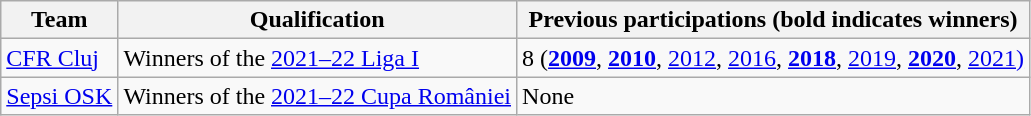<table class="wikitable">
<tr>
<th>Team</th>
<th>Qualification</th>
<th>Previous participations (bold indicates winners)</th>
</tr>
<tr>
<td><a href='#'>CFR Cluj</a></td>
<td>Winners of the <a href='#'>2021–22 Liga I</a></td>
<td>8 (<a href='#'><strong>2009</strong></a>, <a href='#'><strong>2010</strong></a>, <a href='#'>2012</a>, <a href='#'>2016</a>, <a href='#'><strong>2018</strong></a>, <a href='#'>2019</a>, <a href='#'><strong>2020</strong></a>, <a href='#'>2021)</a></td>
</tr>
<tr>
<td><a href='#'>Sepsi OSK</a></td>
<td>Winners of the <a href='#'>2021–22 Cupa României</a></td>
<td>None</td>
</tr>
</table>
